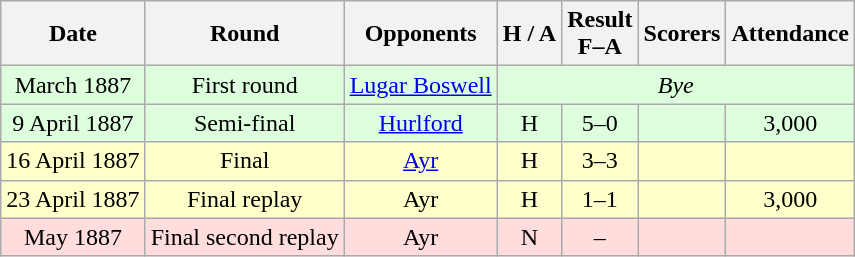<table class="wikitable" style="text-align:center">
<tr>
<th>Date</th>
<th>Round</th>
<th>Opponents</th>
<th>H / A</th>
<th>Result<br>F–A</th>
<th>Scorers</th>
<th>Attendance</th>
</tr>
<tr bgcolor=#ddffdd>
<td>March 1887</td>
<td>First round</td>
<td><a href='#'>Lugar Boswell</a></td>
<td colspan="4"><em>Bye</em></td>
</tr>
<tr bgcolor=#ddffdd>
<td>9 April 1887</td>
<td>Semi-final</td>
<td><a href='#'>Hurlford</a></td>
<td>H</td>
<td>5–0</td>
<td></td>
<td>3,000</td>
</tr>
<tr bgcolor=#ffffcc>
<td>16 April 1887</td>
<td>Final</td>
<td><a href='#'>Ayr</a></td>
<td>H</td>
<td>3–3</td>
<td></td>
<td></td>
</tr>
<tr bgcolor=#ffffcc>
<td>23 April 1887</td>
<td>Final replay</td>
<td>Ayr</td>
<td>H</td>
<td>1–1</td>
<td></td>
<td>3,000</td>
</tr>
<tr bgcolor=#ffdddd>
<td>May 1887</td>
<td>Final second replay</td>
<td>Ayr</td>
<td>N</td>
<td>–</td>
<td></td>
<td></td>
</tr>
</table>
